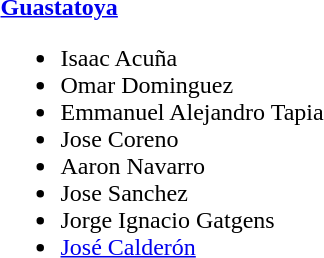<table>
<tr>
<td><strong><a href='#'>Guastatoya</a></strong><br><ul><li> Isaac Acuña</li><li> Omar Dominguez</li><li> Emmanuel Alejandro Tapia</li><li> Jose Coreno</li><li> Aaron Navarro</li><li> Jose Sanchez </li><li> Jorge Ignacio Gatgens</li><li> <a href='#'>José Calderón</a></li></ul></td>
</tr>
</table>
